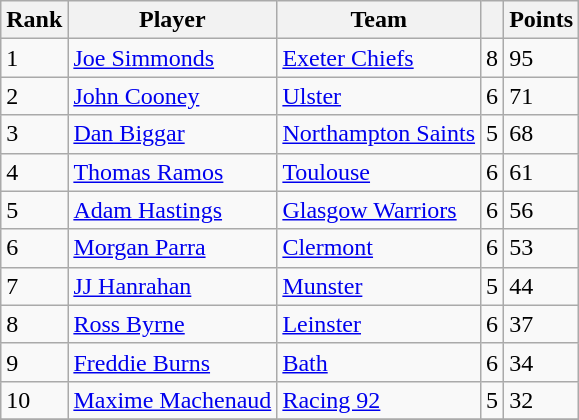<table class="wikitable">
<tr>
<th>Rank</th>
<th>Player</th>
<th>Team</th>
<th></th>
<th>Points</th>
</tr>
<tr>
<td>1</td>
<td> <a href='#'>Joe Simmonds</a></td>
<td><a href='#'>Exeter Chiefs</a></td>
<td>8</td>
<td>95</td>
</tr>
<tr>
<td>2</td>
<td> <a href='#'>John Cooney</a></td>
<td><a href='#'>Ulster</a></td>
<td>6</td>
<td>71</td>
</tr>
<tr>
<td>3</td>
<td> <a href='#'>Dan Biggar</a></td>
<td><a href='#'>Northampton Saints</a></td>
<td>5</td>
<td>68</td>
</tr>
<tr>
<td>4</td>
<td> <a href='#'>Thomas Ramos</a></td>
<td><a href='#'>Toulouse</a></td>
<td>6</td>
<td>61</td>
</tr>
<tr>
<td>5</td>
<td> <a href='#'>Adam Hastings</a></td>
<td><a href='#'>Glasgow Warriors</a></td>
<td>6</td>
<td>56</td>
</tr>
<tr>
<td>6</td>
<td> <a href='#'>Morgan Parra</a></td>
<td><a href='#'>Clermont</a></td>
<td>6</td>
<td>53</td>
</tr>
<tr>
<td>7</td>
<td> <a href='#'>JJ Hanrahan</a></td>
<td><a href='#'>Munster</a></td>
<td>5</td>
<td>44</td>
</tr>
<tr>
<td>8</td>
<td> <a href='#'>Ross Byrne</a></td>
<td><a href='#'>Leinster</a></td>
<td>6</td>
<td>37</td>
</tr>
<tr>
<td>9</td>
<td> <a href='#'>Freddie Burns</a></td>
<td><a href='#'>Bath</a></td>
<td>6</td>
<td>34</td>
</tr>
<tr>
<td>10</td>
<td> <a href='#'>Maxime Machenaud</a></td>
<td><a href='#'>Racing 92</a></td>
<td>5</td>
<td>32</td>
</tr>
<tr>
</tr>
</table>
